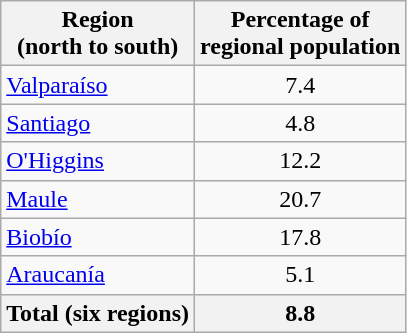<table class="wikitable">
<tr>
<th>Region<br>(north to south)</th>
<th>Percentage of<br>regional population</th>
</tr>
<tr>
<td><a href='#'>Valparaíso</a></td>
<td style="text-align:center;">7.4</td>
</tr>
<tr>
<td><a href='#'>Santiago</a></td>
<td style="text-align:center;">4.8</td>
</tr>
<tr>
<td><a href='#'>O'Higgins</a></td>
<td style="text-align:center;">12.2</td>
</tr>
<tr>
<td><a href='#'>Maule</a></td>
<td style="text-align:center;">20.7</td>
</tr>
<tr>
<td><a href='#'>Biobío</a></td>
<td style="text-align:center;">17.8</td>
</tr>
<tr>
<td><a href='#'>Araucanía</a></td>
<td style="text-align:center;">5.1</td>
</tr>
<tr>
<th>Total (six regions)</th>
<th>8.8</th>
</tr>
</table>
